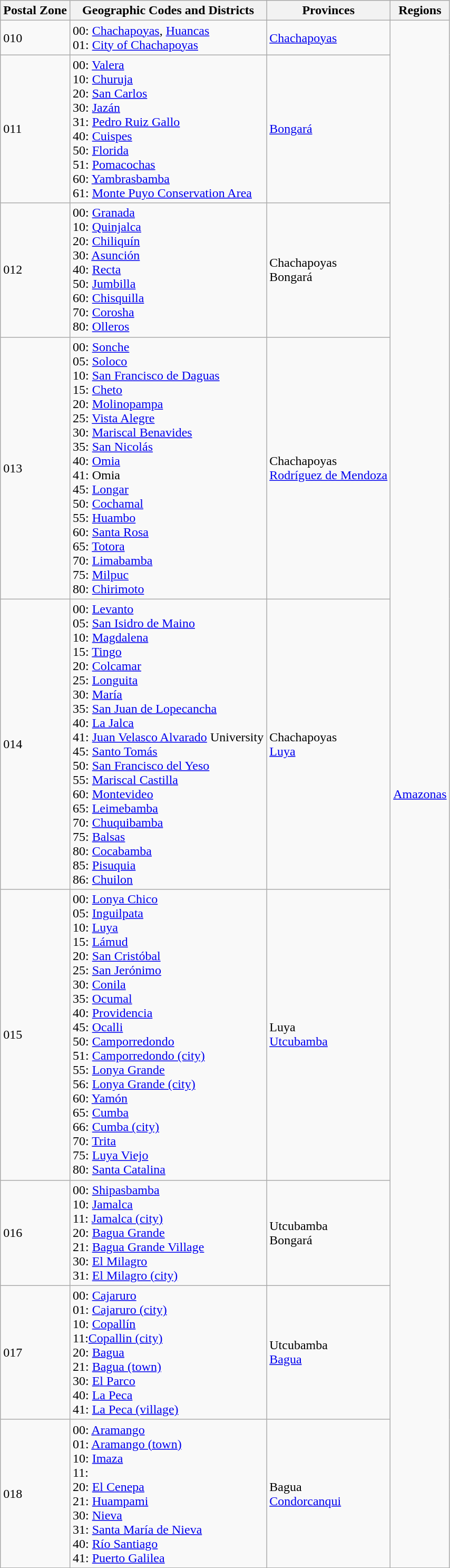<table class="wikitable sortable">
<tr>
<th>Postal Zone</th>
<th>Geographic Codes and Districts</th>
<th>Provinces</th>
<th>Regions</th>
</tr>
<tr>
<td>010</td>
<td>00: <a href='#'>Chachapoyas</a>, <a href='#'>Huancas</a><br>01: <a href='#'>City of Chachapoyas</a></td>
<td><a href='#'>Chachapoyas</a></td>
<td rowspan="9"><a href='#'>Amazonas</a></td>
</tr>
<tr>
<td>011</td>
<td>00: <a href='#'>Valera</a><br>10: <a href='#'>Churuja</a><br>20: <a href='#'>San Carlos</a><br>30: <a href='#'>Jazán</a><br>31: <a href='#'>Pedro Ruiz Gallo</a><br>40: <a href='#'>Cuispes</a><br>50: <a href='#'>Florida</a><br>51: <a href='#'>Pomacochas</a><br>60: <a href='#'>Yambrasbamba</a><br>61: <a href='#'>Monte Puyo Conservation Area</a></td>
<td><a href='#'>Bongará</a></td>
</tr>
<tr>
<td>012</td>
<td>00: <a href='#'>Granada</a><br>10: <a href='#'>Quinjalca</a><br>20: <a href='#'>Chiliquín</a><br>30: <a href='#'>Asunción</a><br>40: <a href='#'>Recta</a><br>50: <a href='#'>Jumbilla</a><br>60: <a href='#'>Chisquilla</a><br>70: <a href='#'>Corosha</a><br>80: <a href='#'>Olleros</a></td>
<td>Chachapoyas<br>Bongará</td>
</tr>
<tr>
<td>013</td>
<td>00: <a href='#'>Sonche</a><br>05: <a href='#'>Soloco</a><br>10: <a href='#'>San Francisco de Daguas</a><br>15: <a href='#'>Cheto</a><br>20: <a href='#'>Molinopampa</a><br>25: <a href='#'>Vista Alegre</a><br>30: <a href='#'>Mariscal Benavides</a><br>35: <a href='#'>San Nicolás</a><br>40: <a href='#'>Omia</a><br>41: Omia<br>45: <a href='#'>Longar</a><br>50: <a href='#'>Cochamal</a><br>55: <a href='#'>Huambo</a><br>60: <a href='#'>Santa Rosa</a><br>65: <a href='#'>Totora</a><br>70: <a href='#'>Limabamba</a><br>75: <a href='#'>Milpuc</a><br>80: <a href='#'>Chirimoto</a></td>
<td>Chachapoyas<br><a href='#'>Rodríguez de Mendoza</a></td>
</tr>
<tr>
<td>014</td>
<td>00: <a href='#'>Levanto</a><br>05: <a href='#'>San Isidro de Maino</a><br>10: <a href='#'>Magdalena</a><br>15: <a href='#'>Tingo</a><br>20: <a href='#'>Colcamar</a><br>25: <a href='#'>Longuita</a><br>30: <a href='#'>María</a><br>35: <a href='#'>San Juan de Lopecancha</a><br>40: <a href='#'>La Jalca</a><br>41: <a href='#'>Juan Velasco Alvarado</a> University<br>45: <a href='#'>Santo Tomás</a><br>50: <a href='#'>San Francisco del Yeso</a><br>55: <a href='#'>Mariscal Castilla</a><br>60: <a href='#'>Montevideo</a><br>65: <a href='#'>Leimebamba</a><br>70: <a href='#'>Chuquibamba</a><br>75: <a href='#'>Balsas</a><br>80: <a href='#'>Cocabamba</a><br>85: <a href='#'>Pisuquia</a><br>86: <a href='#'>Chuilon</a></td>
<td>Chachapoyas<br><a href='#'>Luya</a></td>
</tr>
<tr>
<td>015</td>
<td>00: <a href='#'>Lonya Chico</a><br>05: <a href='#'>Inguilpata</a><br>10: <a href='#'>Luya</a><br>15: <a href='#'>Lámud</a><br>20: <a href='#'>San Cristóbal</a><br>25: <a href='#'>San Jerónimo</a><br>30: <a href='#'>Conila</a><br>35: <a href='#'>Ocumal</a><br>40: <a href='#'>Providencia</a><br>45: <a href='#'>Ocalli</a><br>50: <a href='#'>Camporredondo</a><br>51: <a href='#'>Camporredondo (city)</a><br>55: <a href='#'>Lonya Grande</a><br>56: <a href='#'>Lonya Grande (city)</a><br>60: <a href='#'>Yamón</a><br>65: <a href='#'>Cumba</a><br>66: <a href='#'>Cumba (city)</a><br>70: <a href='#'>Trita</a><br>75: <a href='#'>Luya Viejo</a><br>80: <a href='#'>Santa Catalina</a></td>
<td>Luya<br><a href='#'>Utcubamba</a></td>
</tr>
<tr>
<td>016</td>
<td>00: <a href='#'>Shipasbamba</a><br>10: <a href='#'>Jamalca</a><br>11: <a href='#'>Jamalca (city)</a><br>20: <a href='#'>Bagua Grande</a><br>21: <a href='#'>Bagua Grande Village</a><br>30: <a href='#'>El Milagro</a><br>31: <a href='#'>El Milagro (city)</a></td>
<td>Utcubamba<br>Bongará</td>
</tr>
<tr>
<td>017</td>
<td>00: <a href='#'>Cajaruro</a><br>01: <a href='#'>Cajaruro (city)</a><br>10: <a href='#'>Copallín</a><br>11:<a href='#'>Copallin (city)</a><br>20: <a href='#'>Bagua</a><br>21: <a href='#'>Bagua (town)</a><br>30: <a href='#'>El Parco</a><br>40: <a href='#'>La Peca</a><br>41: <a href='#'>La Peca (village)</a></td>
<td>Utcubamba<br><a href='#'>Bagua</a></td>
</tr>
<tr>
<td>018</td>
<td>00: <a href='#'>Aramango</a><br>01: <a href='#'>Aramango (town)</a><br>10: <a href='#'>Imaza</a><br>11: <br>20: <a href='#'>El Cenepa</a><br>21: <a href='#'>Huampami</a><br>30: <a href='#'>Nieva</a><br>31: <a href='#'>Santa María de Nieva</a><br>40: <a href='#'>Río Santiago</a><br>41: <a href='#'>Puerto Galilea</a></td>
<td>Bagua<br><a href='#'>Condorcanqui</a></td>
</tr>
</table>
